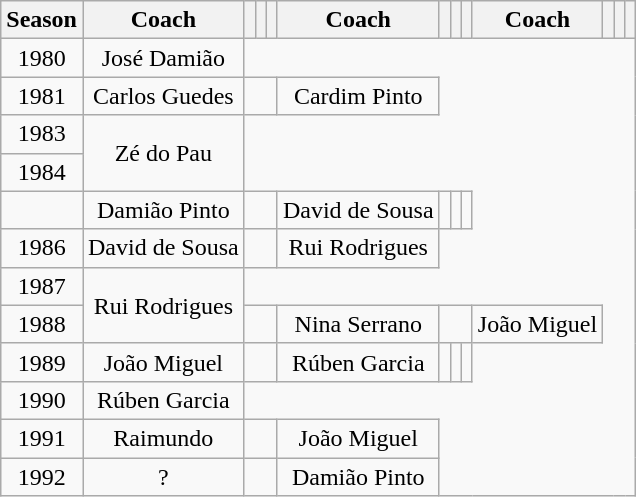<table class="wikitable" style="text-align:center;">
<tr>
<th>Season</th>
<th>Coach</th>
<th></th>
<th></th>
<th></th>
<th>Coach</th>
<th></th>
<th></th>
<th></th>
<th>Coach</th>
<th></th>
<th></th>
<th></th>
</tr>
<tr>
<td>1980</td>
<td> José Damião</td>
</tr>
<tr>
<td>1981</td>
<td> Carlos Guedes</td>
<td colspan=3></td>
<td> Cardim Pinto</td>
</tr>
<tr>
<td>1983</td>
<td rowspan=2> Zé do Pau</td>
</tr>
<tr>
<td>1984</td>
</tr>
<tr>
<td></td>
<td>Damião Pinto</td>
<td colspan=3></td>
<td> David de Sousa</td>
<td></td>
<td></td>
<td></td>
</tr>
<tr>
<td>1986</td>
<td> David de Sousa</td>
<td colspan=3></td>
<td> Rui Rodrigues</td>
</tr>
<tr>
<td>1987</td>
<td rowspan=2> Rui Rodrigues</td>
</tr>
<tr>
<td>1988</td>
<td colspan=3></td>
<td> Nina Serrano</td>
<td colspan=3></td>
<td> João Miguel</td>
</tr>
<tr>
<td>1989</td>
<td> João Miguel</td>
<td colspan=3></td>
<td> Rúben Garcia</td>
<td></td>
<td></td>
<td></td>
</tr>
<tr>
<td>1990</td>
<td> Rúben Garcia</td>
</tr>
<tr>
<td>1991</td>
<td> Raimundo</td>
<td colspan=3></td>
<td> João Miguel</td>
</tr>
<tr>
<td>1992</td>
<td>?</td>
<td colspan=3></td>
<td> Damião Pinto</td>
</tr>
</table>
